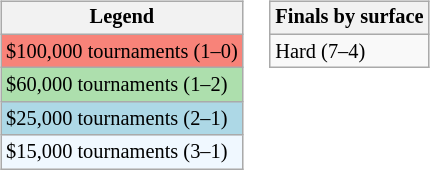<table>
<tr valign=top>
<td><br><table class="wikitable" style="font-size:85%">
<tr>
<th>Legend</th>
</tr>
<tr style="background:#f88379;">
<td>$100,000 tournaments (1–0)</td>
</tr>
<tr style="background:#addfad;">
<td>$60,000 tournaments (1–2)</td>
</tr>
<tr style="background:lightblue;">
<td>$25,000 tournaments (2–1)</td>
</tr>
<tr style="background:#f0f8ff;">
<td>$15,000 tournaments (3–1)</td>
</tr>
</table>
</td>
<td><br><table class="wikitable" style="font-size:85%">
<tr>
<th>Finals by surface</th>
</tr>
<tr>
<td>Hard (7–4)</td>
</tr>
</table>
</td>
</tr>
</table>
